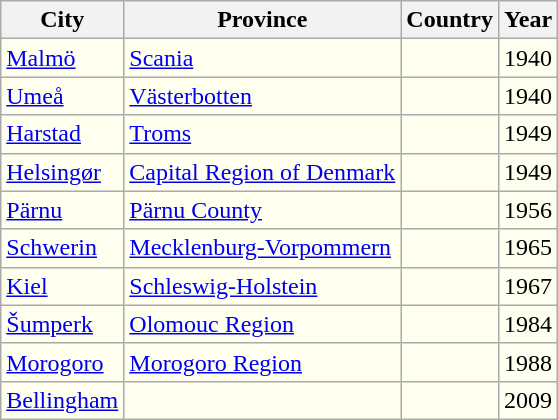<table class="wikitable" style="font-size:100%; background:#FFFFEF; float:left;">
<tr>
<th>City</th>
<th>Province</th>
<th>Country</th>
<th>Year</th>
</tr>
<tr>
<td><a href='#'>Malmö</a></td>
<td> <a href='#'>Scania</a></td>
<td></td>
<td>1940</td>
</tr>
<tr>
<td><a href='#'>Umeå</a></td>
<td> <a href='#'>Västerbotten</a></td>
<td></td>
<td>1940</td>
</tr>
<tr>
<td><a href='#'>Harstad</a></td>
<td> <a href='#'>Troms</a></td>
<td></td>
<td>1949</td>
</tr>
<tr>
<td><a href='#'>Helsingør</a></td>
<td><a href='#'>Capital Region of Denmark</a></td>
<td></td>
<td>1949</td>
</tr>
<tr>
<td><a href='#'>Pärnu</a></td>
<td> <a href='#'>Pärnu County</a></td>
<td></td>
<td>1956</td>
</tr>
<tr>
<td><a href='#'>Schwerin</a></td>
<td> <a href='#'>Mecklenburg-Vorpommern</a></td>
<td></td>
<td>1965</td>
</tr>
<tr>
<td><a href='#'>Kiel</a></td>
<td> <a href='#'>Schleswig-Holstein</a></td>
<td></td>
<td>1967</td>
</tr>
<tr>
<td><a href='#'>Šumperk</a></td>
<td> <a href='#'>Olomouc Region</a></td>
<td></td>
<td>1984</td>
</tr>
<tr>
<td><a href='#'>Morogoro</a></td>
<td> <a href='#'>Morogoro Region</a></td>
<td></td>
<td>1988</td>
</tr>
<tr>
<td><a href='#'>Bellingham</a></td>
<td></td>
<td></td>
<td>2009</td>
</tr>
</table>
